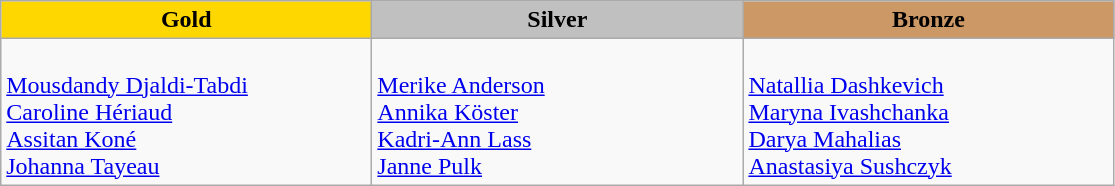<table class="wikitable">
<tr align="center">
<td style="width: 15em; background: gold"><strong>Gold</strong></td>
<td style="width: 15em; background: silver"><strong>Silver</strong></td>
<td style="width: 15em; background: #CC9966"><strong>Bronze</strong></td>
</tr>
<tr valign="top">
<td><br><a href='#'>Mousdandy Djaldi-Tabdi</a><br><a href='#'>Caroline Hériaud</a><br><a href='#'>Assitan Koné</a><br><a href='#'>Johanna Tayeau</a></td>
<td><br><a href='#'>Merike Anderson</a><br><a href='#'>Annika Köster</a><br><a href='#'>Kadri-Ann Lass</a><br><a href='#'>Janne Pulk</a></td>
<td><br><a href='#'>Natallia Dashkevich</a><br><a href='#'>Maryna Ivashchanka</a><br><a href='#'>Darya Mahalias</a><br><a href='#'>Anastasiya Sushczyk</a></td>
</tr>
</table>
